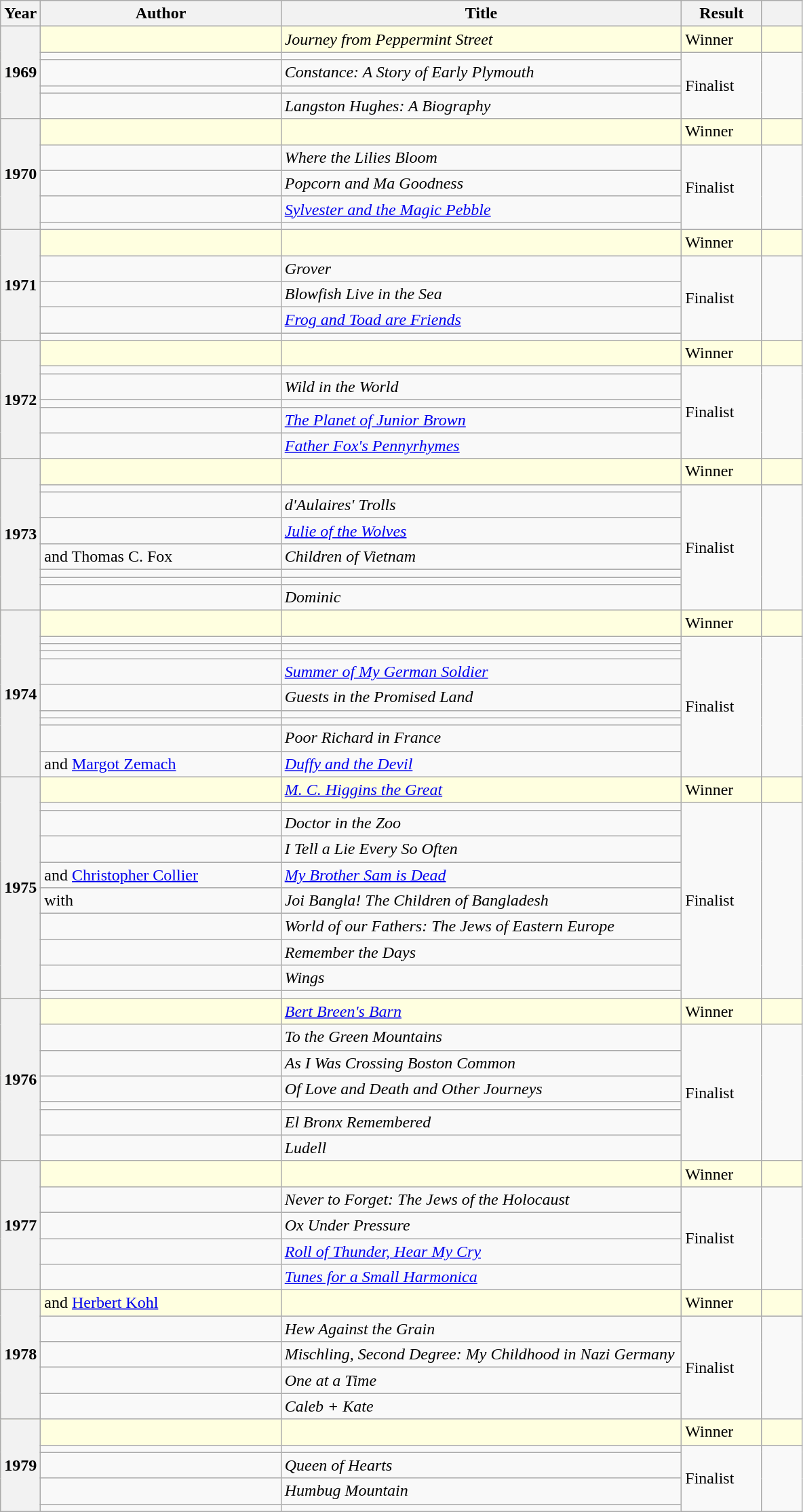<table class="wikitable sortable mw-collapsible">
<tr>
<th scope="col" width="5%">Year</th>
<th scope="col" width="30%">Author</th>
<th scope="col" width="50%">Title</th>
<th scope="col" width="10%">Result</th>
<th scope="col" width="5%"></th>
</tr>
<tr style="background:lightyellow">
<th rowspan="5">1969</th>
<td></td>
<td><em>Journey from Peppermint Street</em></td>
<td>Winner</td>
<td></td>
</tr>
<tr>
<td></td>
<td></td>
<td rowspan="4">Finalist</td>
<td rowspan="4"></td>
</tr>
<tr>
<td></td>
<td><em>Constance: A Story of Early Plymouth</em></td>
</tr>
<tr>
<td></td>
<td></td>
</tr>
<tr>
<td></td>
<td><em>Langston Hughes: A Biography</em></td>
</tr>
<tr style="background:lightyellow">
<th rowspan="5">1970</th>
<td></td>
<td></td>
<td>Winner</td>
<td></td>
</tr>
<tr>
<td></td>
<td><em>Where the Lilies Bloom</em></td>
<td rowspan="4">Finalist</td>
<td rowspan="4"></td>
</tr>
<tr>
<td></td>
<td><em>Popcorn and Ma Goodness</em></td>
</tr>
<tr>
<td></td>
<td><em><a href='#'>Sylvester and the Magic Pebble</a></em></td>
</tr>
<tr>
<td></td>
<td></td>
</tr>
<tr style="background:lightyellow">
<th rowspan="5">1971</th>
<td></td>
<td></td>
<td>Winner</td>
<td></td>
</tr>
<tr>
<td></td>
<td><em>Grover</em></td>
<td rowspan="4">Finalist</td>
<td rowspan="4"></td>
</tr>
<tr>
<td></td>
<td><em>Blowfish Live in the Sea</em></td>
</tr>
<tr>
<td></td>
<td><em><a href='#'>Frog and Toad are Friends</a></em></td>
</tr>
<tr>
<td></td>
<td></td>
</tr>
<tr style="background:lightyellow">
<th rowspan="6">1972</th>
<td></td>
<td></td>
<td>Winner</td>
<td></td>
</tr>
<tr>
<td></td>
<td></td>
<td rowspan="5">Finalist</td>
<td rowspan="5"></td>
</tr>
<tr>
<td></td>
<td><em>Wild in the World</em></td>
</tr>
<tr>
<td></td>
<td></td>
</tr>
<tr>
<td></td>
<td><em><a href='#'>The Planet of Junior Brown</a></em></td>
</tr>
<tr>
<td></td>
<td><em><a href='#'>Father Fox's Pennyrhymes</a></em></td>
</tr>
<tr style="background:lightyellow">
<th rowspan="8">1973</th>
<td></td>
<td></td>
<td>Winner</td>
<td></td>
</tr>
<tr>
<td></td>
<td></td>
<td rowspan="7">Finalist</td>
<td rowspan="7"></td>
</tr>
<tr>
<td></td>
<td><em>d'Aulaires' Trolls</em></td>
</tr>
<tr>
<td></td>
<td><em><a href='#'>Julie of the Wolves</a></em></td>
</tr>
<tr>
<td> and Thomas C. Fox</td>
<td><em>Children of Vietnam</em></td>
</tr>
<tr>
<td></td>
<td></td>
</tr>
<tr>
<td></td>
<td></td>
</tr>
<tr>
<td></td>
<td><em>Dominic</em></td>
</tr>
<tr style="background:lightyellow">
<th rowspan="10">1974</th>
<td></td>
<td></td>
<td>Winner</td>
<td></td>
</tr>
<tr>
<td></td>
<td></td>
<td rowspan="9">Finalist</td>
<td rowspan="9"></td>
</tr>
<tr>
<td></td>
<td></td>
</tr>
<tr>
<td></td>
<td></td>
</tr>
<tr>
<td></td>
<td><em><a href='#'>Summer of My German Soldier</a></em></td>
</tr>
<tr>
<td></td>
<td><em>Guests in the Promised Land</em></td>
</tr>
<tr>
<td></td>
<td></td>
</tr>
<tr>
<td></td>
<td></td>
</tr>
<tr>
<td></td>
<td><em>Poor Richard in France</em></td>
</tr>
<tr>
<td> and <a href='#'>Margot Zemach</a></td>
<td><em><a href='#'>Duffy and the Devil</a></em></td>
</tr>
<tr style="background:lightyellow">
<th rowspan="10">1975</th>
<td></td>
<td><em><a href='#'>M. C. Higgins the Great</a></em></td>
<td>Winner</td>
<td></td>
</tr>
<tr>
<td></td>
<td></td>
<td rowspan="9">Finalist</td>
<td rowspan="9"></td>
</tr>
<tr>
<td></td>
<td><em>Doctor in the Zoo</em></td>
</tr>
<tr>
<td></td>
<td><em>I Tell a Lie Every So Often</em></td>
</tr>
<tr>
<td> and <a href='#'>Christopher Collier</a></td>
<td><em><a href='#'>My Brother Sam is Dead</a></em></td>
</tr>
<tr>
<td> with </td>
<td><em>Joi Bangla! The Children of Bangladesh</em></td>
</tr>
<tr>
<td></td>
<td><em>World of our Fathers: The Jews of Eastern Europe</em></td>
</tr>
<tr>
<td></td>
<td><em>Remember the Days</em></td>
</tr>
<tr>
<td></td>
<td><em>Wings</em></td>
</tr>
<tr>
<td></td>
<td></td>
</tr>
<tr style="background:lightyellow">
<th rowspan="7">1976</th>
<td></td>
<td><em><a href='#'>Bert Breen's Barn</a></em></td>
<td>Winner</td>
<td></td>
</tr>
<tr>
<td></td>
<td><em>To the Green Mountains</em></td>
<td rowspan="6">Finalist</td>
<td rowspan="6"></td>
</tr>
<tr>
<td></td>
<td><em>As I Was Crossing Boston Common</em></td>
</tr>
<tr>
<td></td>
<td><em>Of Love and Death and Other Journeys</em></td>
</tr>
<tr>
<td></td>
<td></td>
</tr>
<tr>
<td></td>
<td><em>El Bronx Remembered</em></td>
</tr>
<tr>
<td></td>
<td><em>Ludell</em></td>
</tr>
<tr style="background:lightyellow">
<th rowspan="5">1977</th>
<td></td>
<td></td>
<td>Winner</td>
<td></td>
</tr>
<tr>
<td></td>
<td><em>Never to Forget: The Jews of the Holocaust</em></td>
<td rowspan="4">Finalist</td>
<td rowspan="4"></td>
</tr>
<tr>
<td></td>
<td><em>Ox Under Pressure</em></td>
</tr>
<tr>
<td></td>
<td><em><a href='#'>Roll of Thunder, Hear My Cry</a></em></td>
</tr>
<tr>
<td></td>
<td><em><a href='#'>Tunes for a Small Harmonica</a></em></td>
</tr>
<tr style="background:lightyellow">
<th rowspan="5">1978</th>
<td> and <a href='#'>Herbert Kohl</a></td>
<td></td>
<td>Winner</td>
<td></td>
</tr>
<tr>
<td></td>
<td><em>Hew Against the Grain</em></td>
<td rowspan="4">Finalist</td>
<td rowspan="4"></td>
</tr>
<tr>
<td></td>
<td><em>Mischling, Second Degree: My Childhood in Nazi Germany</em></td>
</tr>
<tr>
<td></td>
<td><em>One at a Time</em></td>
</tr>
<tr>
<td></td>
<td><em>Caleb + Kate</em></td>
</tr>
<tr style="background:lightyellow">
<th rowspan="5">1979</th>
<td></td>
<td></td>
<td>Winner</td>
<td></td>
</tr>
<tr>
<td></td>
<td></td>
<td rowspan="4">Finalist</td>
<td rowspan="4"></td>
</tr>
<tr>
<td></td>
<td><em>Queen of Hearts</em></td>
</tr>
<tr>
<td></td>
<td><em>Humbug Mountain</em></td>
</tr>
<tr>
<td></td>
<td></td>
</tr>
</table>
